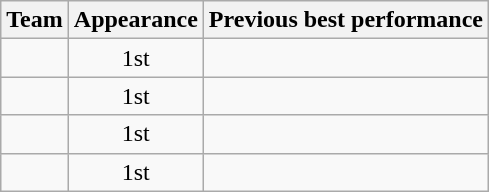<table class="wikitable sortable">
<tr>
<th>Team</th>
<th data-sort-type="number">Appearance</th>
<th>Previous best performance</th>
</tr>
<tr>
<td></td>
<td style="text-align:center">1st</td>
<td></td>
</tr>
<tr>
<td></td>
<td style="text-align:center">1st</td>
<td></td>
</tr>
<tr>
<td></td>
<td style="text-align:center">1st</td>
<td></td>
</tr>
<tr>
<td></td>
<td style="text-align:center">1st</td>
<td></td>
</tr>
</table>
